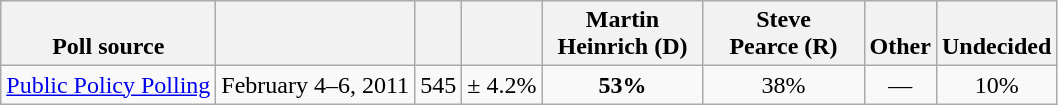<table class="wikitable" style="text-align:center">
<tr valign= bottom>
<th>Poll source</th>
<th></th>
<th></th>
<th></th>
<th style="width:100px;">Martin<br>Heinrich (D)</th>
<th style="width:100px;">Steve<br>Pearce (R)</th>
<th>Other</th>
<th>Undecided</th>
</tr>
<tr>
<td align=left><a href='#'>Public Policy Polling</a></td>
<td>February 4–6, 2011</td>
<td>545</td>
<td>± 4.2%</td>
<td><strong>53%</strong></td>
<td>38%</td>
<td>—</td>
<td>10%</td>
</tr>
</table>
